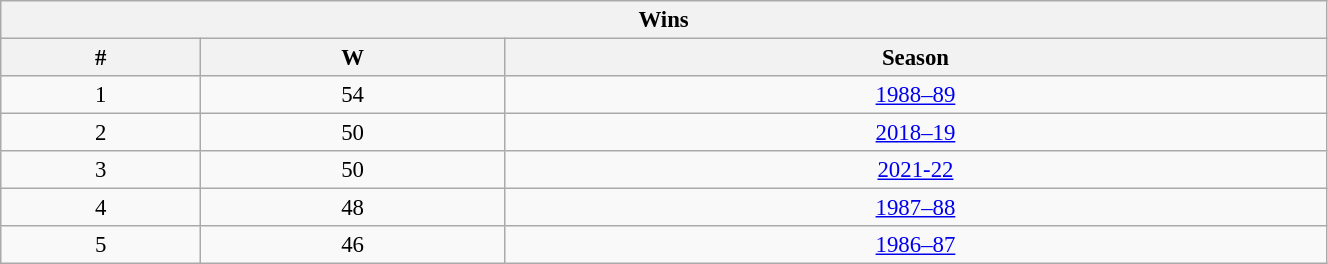<table class="wikitable" style="text-align: center; font-size: 95%" width="70%">
<tr>
<th colspan="3">Wins</th>
</tr>
<tr>
<th>#</th>
<th>W</th>
<th>Season</th>
</tr>
<tr>
<td>1</td>
<td>54</td>
<td><a href='#'>1988–89</a></td>
</tr>
<tr>
<td>2</td>
<td>50</td>
<td><a href='#'>2018–19</a></td>
</tr>
<tr>
<td>3</td>
<td>50</td>
<td><a href='#'>2021-22</a></td>
</tr>
<tr>
<td>4</td>
<td>48</td>
<td><a href='#'>1987–88</a></td>
</tr>
<tr>
<td>5</td>
<td>46</td>
<td><a href='#'>1986–87</a></td>
</tr>
</table>
